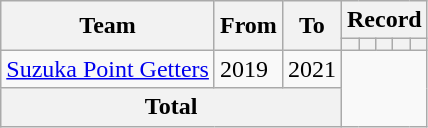<table class=wikitable style="text-align:center">
<tr>
<th rowspan=2>Team</th>
<th rowspan=2>From</th>
<th rowspan=2>To</th>
<th colspan=5>Record</th>
</tr>
<tr>
<th></th>
<th></th>
<th></th>
<th></th>
<th></th>
</tr>
<tr>
<td align=left><a href='#'>Suzuka Point Getters</a></td>
<td align=left>2019</td>
<td align=left>2021<br></td>
</tr>
<tr>
<th colspan=3>Total<br></th>
</tr>
</table>
